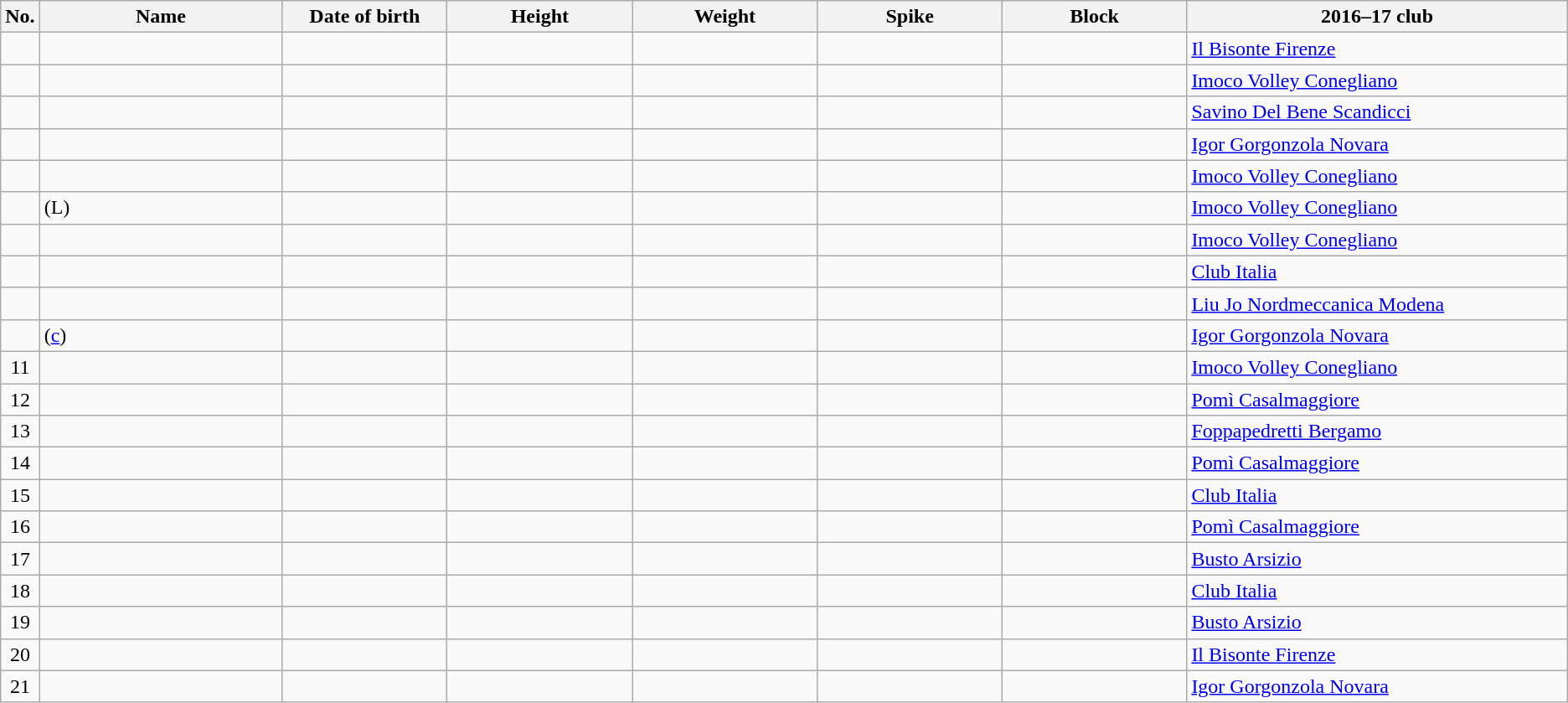<table class="wikitable sortable" style="font-size:100%; text-align:center;">
<tr>
<th>No.</th>
<th style="width:12em">Name</th>
<th style="width:8em">Date of birth</th>
<th style="width:9em">Height</th>
<th style="width:9em">Weight</th>
<th style="width:9em">Spike</th>
<th style="width:9em">Block</th>
<th style="width:19em">2016–17 club</th>
</tr>
<tr>
<td></td>
<td align=left></td>
<td align=right></td>
<td></td>
<td></td>
<td></td>
<td></td>
<td align=left> <a href='#'>Il Bisonte Firenze</a></td>
</tr>
<tr>
<td></td>
<td align=left></td>
<td align=right></td>
<td></td>
<td></td>
<td></td>
<td></td>
<td align=left> <a href='#'>Imoco Volley Conegliano</a></td>
</tr>
<tr>
<td></td>
<td align=left></td>
<td align=right></td>
<td></td>
<td></td>
<td></td>
<td></td>
<td align=left> <a href='#'>Savino Del Bene Scandicci</a></td>
</tr>
<tr>
<td></td>
<td align=left></td>
<td align=right></td>
<td></td>
<td></td>
<td></td>
<td></td>
<td align=left> <a href='#'>Igor Gorgonzola Novara</a></td>
</tr>
<tr>
<td></td>
<td align=left></td>
<td align=right></td>
<td></td>
<td></td>
<td></td>
<td></td>
<td align=left> <a href='#'>Imoco Volley Conegliano</a></td>
</tr>
<tr>
<td></td>
<td align=left> (L)</td>
<td align=right></td>
<td></td>
<td></td>
<td></td>
<td></td>
<td align=left> <a href='#'>Imoco Volley Conegliano</a></td>
</tr>
<tr>
<td></td>
<td align=left></td>
<td align=right></td>
<td></td>
<td></td>
<td></td>
<td></td>
<td align=left> <a href='#'>Imoco Volley Conegliano</a></td>
</tr>
<tr>
<td></td>
<td align=left></td>
<td align=right></td>
<td></td>
<td></td>
<td></td>
<td></td>
<td align=left> <a href='#'>Club Italia</a></td>
</tr>
<tr>
<td></td>
<td align=left></td>
<td align=right></td>
<td></td>
<td></td>
<td></td>
<td></td>
<td align=left> <a href='#'>Liu Jo Nordmeccanica Modena</a></td>
</tr>
<tr>
<td></td>
<td align=left> (<a href='#'>c</a>)</td>
<td align=right></td>
<td></td>
<td></td>
<td></td>
<td></td>
<td align=left> <a href='#'>Igor Gorgonzola Novara</a></td>
</tr>
<tr>
<td>11</td>
<td align=left></td>
<td align=right></td>
<td></td>
<td></td>
<td></td>
<td></td>
<td align=left> <a href='#'>Imoco Volley Conegliano</a></td>
</tr>
<tr>
<td>12</td>
<td align=left></td>
<td align=right></td>
<td></td>
<td></td>
<td></td>
<td></td>
<td align=left> <a href='#'>Pomì Casalmaggiore</a></td>
</tr>
<tr>
<td>13</td>
<td align=left></td>
<td align=right></td>
<td></td>
<td></td>
<td></td>
<td></td>
<td align=left> <a href='#'>Foppapedretti Bergamo</a></td>
</tr>
<tr>
<td>14</td>
<td align=left></td>
<td align=right></td>
<td></td>
<td></td>
<td></td>
<td></td>
<td align=left> <a href='#'>Pomì Casalmaggiore</a></td>
</tr>
<tr>
<td>15</td>
<td align=left></td>
<td align=right></td>
<td></td>
<td></td>
<td></td>
<td></td>
<td align=left> <a href='#'>Club Italia</a></td>
</tr>
<tr>
<td>16</td>
<td align=left></td>
<td align=right></td>
<td></td>
<td></td>
<td></td>
<td></td>
<td align=left> <a href='#'>Pomì Casalmaggiore</a></td>
</tr>
<tr>
<td>17</td>
<td align=left></td>
<td align=right></td>
<td></td>
<td></td>
<td></td>
<td></td>
<td align=left> <a href='#'>Busto Arsizio</a></td>
</tr>
<tr>
<td>18</td>
<td align=left></td>
<td align=right></td>
<td></td>
<td></td>
<td></td>
<td></td>
<td align=left> <a href='#'>Club Italia</a></td>
</tr>
<tr>
<td>19</td>
<td align=left></td>
<td align=right></td>
<td></td>
<td></td>
<td></td>
<td></td>
<td align=left> <a href='#'>Busto Arsizio</a></td>
</tr>
<tr>
<td>20</td>
<td align=left></td>
<td align=right></td>
<td></td>
<td></td>
<td></td>
<td></td>
<td align=left> <a href='#'>Il Bisonte Firenze</a></td>
</tr>
<tr>
<td>21</td>
<td align=left></td>
<td align=right></td>
<td></td>
<td></td>
<td></td>
<td></td>
<td align=left> <a href='#'>Igor Gorgonzola Novara</a></td>
</tr>
</table>
